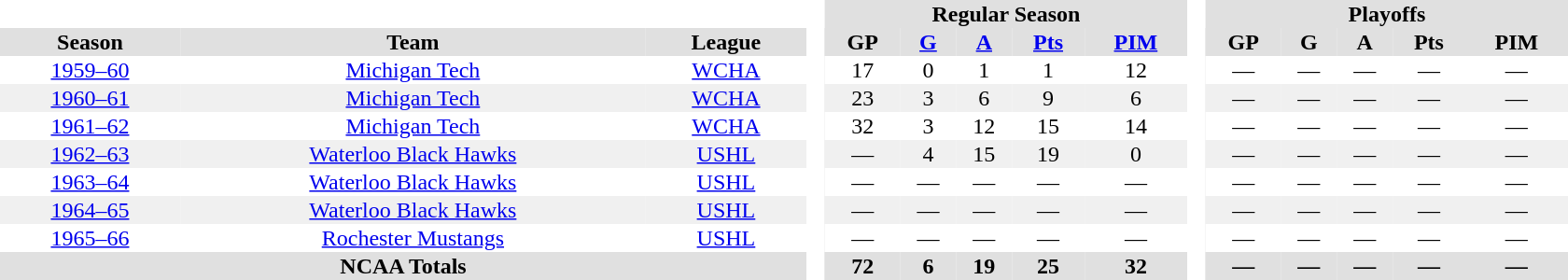<table border="0" cellpadding="1" cellspacing="0" style="text-align:center; width:70em">
<tr bgcolor="#e0e0e0">
<th colspan="3"  bgcolor="#ffffff"> </th>
<th rowspan="99" bgcolor="#ffffff"> </th>
<th colspan="5">Regular Season</th>
<th rowspan="99" bgcolor="#ffffff"> </th>
<th colspan="5">Playoffs</th>
</tr>
<tr bgcolor="#e0e0e0">
<th>Season</th>
<th>Team</th>
<th>League</th>
<th>GP</th>
<th><a href='#'>G</a></th>
<th><a href='#'>A</a></th>
<th><a href='#'>Pts</a></th>
<th><a href='#'>PIM</a></th>
<th>GP</th>
<th>G</th>
<th>A</th>
<th>Pts</th>
<th>PIM</th>
</tr>
<tr>
<td><a href='#'>1959–60</a></td>
<td><a href='#'>Michigan Tech</a></td>
<td><a href='#'>WCHA</a></td>
<td>17</td>
<td>0</td>
<td>1</td>
<td>1</td>
<td>12</td>
<td>—</td>
<td>—</td>
<td>—</td>
<td>—</td>
<td>—</td>
</tr>
<tr bgcolor=f0f0f0>
<td><a href='#'>1960–61</a></td>
<td><a href='#'>Michigan Tech</a></td>
<td><a href='#'>WCHA</a></td>
<td>23</td>
<td>3</td>
<td>6</td>
<td>9</td>
<td>6</td>
<td>—</td>
<td>—</td>
<td>—</td>
<td>—</td>
<td>—</td>
</tr>
<tr>
<td><a href='#'>1961–62</a></td>
<td><a href='#'>Michigan Tech</a></td>
<td><a href='#'>WCHA</a></td>
<td>32</td>
<td>3</td>
<td>12</td>
<td>15</td>
<td>14</td>
<td>—</td>
<td>—</td>
<td>—</td>
<td>—</td>
<td>—</td>
</tr>
<tr bgcolor=f0f0f0>
<td><a href='#'>1962–63</a></td>
<td><a href='#'>Waterloo Black Hawks</a></td>
<td><a href='#'>USHL</a></td>
<td>—</td>
<td>4</td>
<td>15</td>
<td>19</td>
<td>0</td>
<td>—</td>
<td>—</td>
<td>—</td>
<td>—</td>
<td>—</td>
</tr>
<tr>
<td><a href='#'>1963–64</a></td>
<td><a href='#'>Waterloo Black Hawks</a></td>
<td><a href='#'>USHL</a></td>
<td>—</td>
<td>—</td>
<td>—</td>
<td>—</td>
<td>—</td>
<td>—</td>
<td>—</td>
<td>—</td>
<td>—</td>
<td>—</td>
</tr>
<tr bgcolor=f0f0f0>
<td><a href='#'>1964–65</a></td>
<td><a href='#'>Waterloo Black Hawks</a></td>
<td><a href='#'>USHL</a></td>
<td>—</td>
<td>—</td>
<td>—</td>
<td>—</td>
<td>—</td>
<td>—</td>
<td>—</td>
<td>—</td>
<td>—</td>
<td>—</td>
</tr>
<tr>
<td><a href='#'>1965–66</a></td>
<td><a href='#'>Rochester Mustangs</a></td>
<td><a href='#'>USHL</a></td>
<td>—</td>
<td>—</td>
<td>—</td>
<td>—</td>
<td>—</td>
<td>—</td>
<td>—</td>
<td>—</td>
<td>—</td>
<td>—</td>
</tr>
<tr bgcolor="#e0e0e0">
<th colspan="3">NCAA Totals</th>
<th>72</th>
<th>6</th>
<th>19</th>
<th>25</th>
<th>32</th>
<th>—</th>
<th>—</th>
<th>—</th>
<th>—</th>
<th>—</th>
</tr>
</table>
